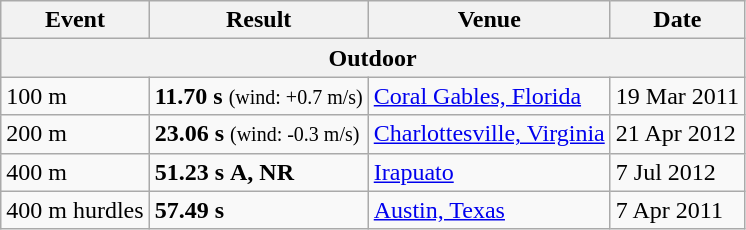<table class="wikitable">
<tr>
<th>Event</th>
<th>Result</th>
<th>Venue</th>
<th>Date</th>
</tr>
<tr>
<th colspan="4">Outdoor</th>
</tr>
<tr>
<td>100 m</td>
<td><strong>11.70 s</strong> <small>(wind: +0.7 m/s)</small></td>
<td> <a href='#'>Coral Gables, Florida</a></td>
<td>19 Mar 2011</td>
</tr>
<tr>
<td>200 m</td>
<td><strong>23.06 s</strong> <small>(wind: -0.3 m/s)</small></td>
<td> <a href='#'>Charlottesville, Virginia</a></td>
<td>21 Apr 2012</td>
</tr>
<tr>
<td>400 m</td>
<td><strong>51.23 s</strong> <strong>A, NR</strong></td>
<td> <a href='#'>Irapuato</a></td>
<td>7 Jul 2012</td>
</tr>
<tr>
<td>400 m hurdles</td>
<td><strong>57.49 s</strong></td>
<td> <a href='#'>Austin, Texas</a></td>
<td>7 Apr 2011</td>
</tr>
</table>
